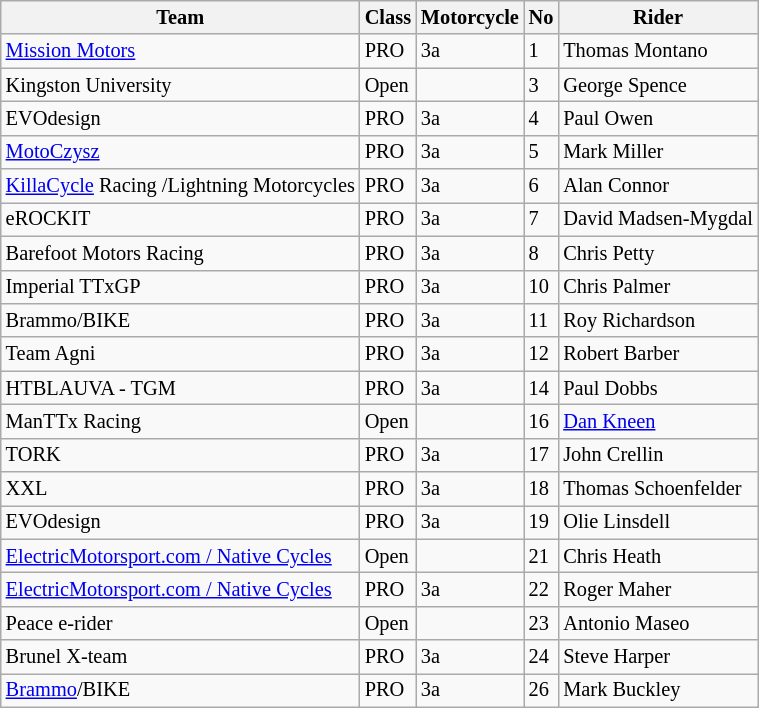<table class="wikitable" style="font-size: 85%;">
<tr>
<th>Team</th>
<th>Class</th>
<th>Motorcycle</th>
<th>No</th>
<th>Rider</th>
</tr>
<tr>
<td><a href='#'>Mission Motors</a></td>
<td>PRO</td>
<td>3a</td>
<td>1</td>
<td> Thomas Montano</td>
</tr>
<tr>
<td>Kingston University</td>
<td>Open</td>
<td></td>
<td>3</td>
<td> George Spence</td>
</tr>
<tr>
<td>EVOdesign</td>
<td>PRO</td>
<td>3a</td>
<td>4</td>
<td> Paul Owen</td>
</tr>
<tr>
<td><a href='#'>MotoCzysz</a></td>
<td>PRO</td>
<td>3a</td>
<td>5</td>
<td> Mark Miller</td>
</tr>
<tr>
<td><a href='#'>KillaCycle</a> Racing /Lightning Motorcycles</td>
<td>PRO</td>
<td>3a</td>
<td>6</td>
<td> Alan Connor</td>
</tr>
<tr>
<td>eROCKIT</td>
<td>PRO</td>
<td>3a</td>
<td>7</td>
<td> David Madsen-Mygdal</td>
</tr>
<tr>
<td>Barefoot Motors Racing</td>
<td>PRO</td>
<td>3a</td>
<td>8</td>
<td> Chris Petty</td>
</tr>
<tr>
<td>Imperial TTxGP</td>
<td>PRO</td>
<td>3a</td>
<td>10</td>
<td> Chris Palmer</td>
</tr>
<tr>
<td>Brammo/BIKE</td>
<td>PRO</td>
<td>3a</td>
<td>11</td>
<td> Roy Richardson</td>
</tr>
<tr>
<td>Team Agni</td>
<td>PRO</td>
<td>3a</td>
<td>12</td>
<td> Robert Barber</td>
</tr>
<tr>
<td>HTBLAUVA - TGM</td>
<td>PRO</td>
<td>3a</td>
<td>14</td>
<td> Paul Dobbs</td>
</tr>
<tr>
<td>ManTTx Racing</td>
<td>Open</td>
<td></td>
<td>16</td>
<td> <a href='#'>Dan Kneen</a></td>
</tr>
<tr>
<td>TORK</td>
<td>PRO</td>
<td>3a</td>
<td>17</td>
<td> John Crellin</td>
</tr>
<tr>
<td>XXL</td>
<td>PRO</td>
<td>3a</td>
<td>18</td>
<td> Thomas Schoenfelder</td>
</tr>
<tr>
<td>EVOdesign</td>
<td>PRO</td>
<td>3a</td>
<td>19</td>
<td> Olie Linsdell</td>
</tr>
<tr>
<td><a href='#'>ElectricMotorsport.com / Native Cycles</a></td>
<td>Open</td>
<td></td>
<td>21</td>
<td> Chris Heath</td>
</tr>
<tr>
<td><a href='#'>ElectricMotorsport.com / Native Cycles</a></td>
<td>PRO</td>
<td>3a</td>
<td>22</td>
<td> Roger Maher</td>
</tr>
<tr>
<td>Peace e-rider</td>
<td>Open</td>
<td></td>
<td>23</td>
<td> Antonio Maseo</td>
</tr>
<tr>
<td>Brunel X-team</td>
<td>PRO</td>
<td>3a</td>
<td>24</td>
<td> Steve Harper</td>
</tr>
<tr>
<td><a href='#'>Brammo</a>/BIKE</td>
<td>PRO</td>
<td>3a</td>
<td>26</td>
<td> Mark Buckley</td>
</tr>
</table>
